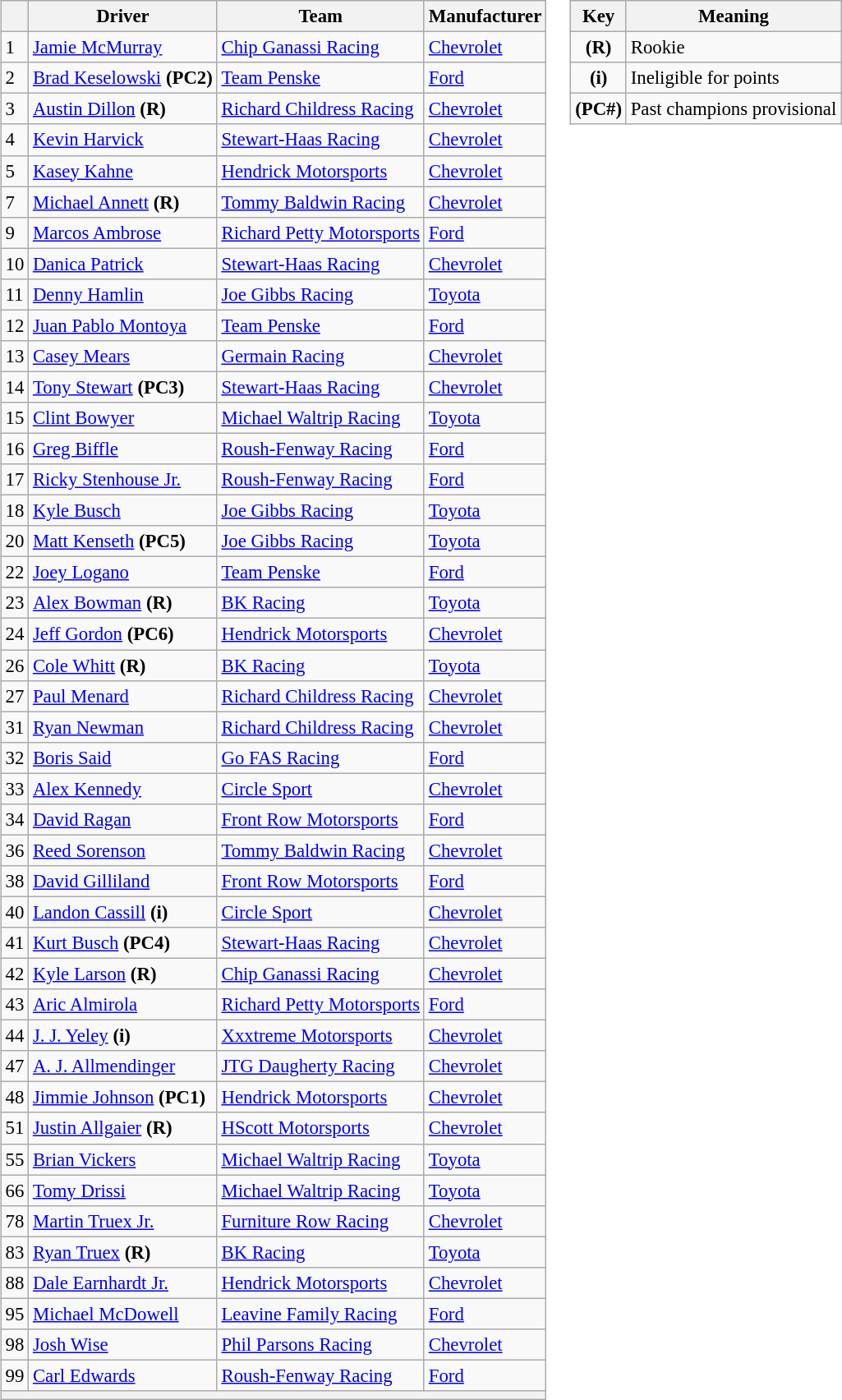<table>
<tr>
<td><br><table class="wikitable" style="font-size:95%">
<tr>
<th></th>
<th>Driver</th>
<th>Team</th>
<th>Manufacturer</th>
</tr>
<tr>
<td>1</td>
<td><a href='#'>Jamie McMurray</a></td>
<td><a href='#'>Chip Ganassi Racing</a></td>
<td><a href='#'>Chevrolet</a></td>
</tr>
<tr>
<td>2</td>
<td><a href='#'>Brad Keselowski</a> <strong>(PC2)</strong></td>
<td><a href='#'>Team Penske</a></td>
<td><a href='#'>Ford</a></td>
</tr>
<tr>
<td>3</td>
<td><a href='#'>Austin Dillon</a> <strong>(R)</strong></td>
<td><a href='#'>Richard Childress Racing</a></td>
<td><a href='#'>Chevrolet</a></td>
</tr>
<tr>
<td>4</td>
<td><a href='#'>Kevin Harvick</a></td>
<td><a href='#'>Stewart-Haas Racing</a></td>
<td><a href='#'>Chevrolet</a></td>
</tr>
<tr>
<td>5</td>
<td><a href='#'>Kasey Kahne</a></td>
<td><a href='#'>Hendrick Motorsports</a></td>
<td><a href='#'>Chevrolet</a></td>
</tr>
<tr>
<td>7</td>
<td><a href='#'>Michael Annett</a> <strong>(R)</strong></td>
<td><a href='#'>Tommy Baldwin Racing</a></td>
<td><a href='#'>Chevrolet</a></td>
</tr>
<tr>
<td>9</td>
<td><a href='#'>Marcos Ambrose</a></td>
<td><a href='#'>Richard Petty Motorsports</a></td>
<td><a href='#'>Ford</a></td>
</tr>
<tr>
<td>10</td>
<td><a href='#'>Danica Patrick</a></td>
<td><a href='#'>Stewart-Haas Racing</a></td>
<td><a href='#'>Chevrolet</a></td>
</tr>
<tr>
<td>11</td>
<td><a href='#'>Denny Hamlin</a></td>
<td><a href='#'>Joe Gibbs Racing</a></td>
<td><a href='#'>Toyota</a></td>
</tr>
<tr>
<td>12</td>
<td><a href='#'>Juan Pablo Montoya</a></td>
<td><a href='#'>Team Penske</a></td>
<td><a href='#'>Ford</a></td>
</tr>
<tr>
<td>13</td>
<td><a href='#'>Casey Mears</a></td>
<td><a href='#'>Germain Racing</a></td>
<td><a href='#'>Chevrolet</a></td>
</tr>
<tr>
<td>14</td>
<td><a href='#'>Tony Stewart</a> <strong>(PC3)</strong></td>
<td><a href='#'>Stewart-Haas Racing</a></td>
<td><a href='#'>Chevrolet</a></td>
</tr>
<tr>
<td>15</td>
<td><a href='#'>Clint Bowyer</a></td>
<td><a href='#'>Michael Waltrip Racing</a></td>
<td><a href='#'>Toyota</a></td>
</tr>
<tr>
<td>16</td>
<td><a href='#'>Greg Biffle</a></td>
<td><a href='#'>Roush-Fenway Racing</a></td>
<td><a href='#'>Ford</a></td>
</tr>
<tr>
<td>17</td>
<td><a href='#'>Ricky Stenhouse Jr.</a></td>
<td><a href='#'>Roush-Fenway Racing</a></td>
<td><a href='#'>Ford</a></td>
</tr>
<tr>
<td>18</td>
<td><a href='#'>Kyle Busch</a></td>
<td><a href='#'>Joe Gibbs Racing</a></td>
<td><a href='#'>Toyota</a></td>
</tr>
<tr>
<td>20</td>
<td><a href='#'>Matt Kenseth</a> <strong>(PC5)</strong></td>
<td><a href='#'>Joe Gibbs Racing</a></td>
<td><a href='#'>Toyota</a></td>
</tr>
<tr>
<td>22</td>
<td><a href='#'>Joey Logano</a></td>
<td><a href='#'>Team Penske</a></td>
<td><a href='#'>Ford</a></td>
</tr>
<tr>
<td>23</td>
<td><a href='#'>Alex Bowman</a> <strong>(R)</strong></td>
<td><a href='#'>BK Racing</a></td>
<td><a href='#'>Toyota</a></td>
</tr>
<tr>
<td>24</td>
<td><a href='#'>Jeff Gordon</a> <strong>(PC6)</strong></td>
<td><a href='#'>Hendrick Motorsports</a></td>
<td><a href='#'>Chevrolet</a></td>
</tr>
<tr>
<td>26</td>
<td><a href='#'>Cole Whitt</a> <strong>(R)</strong></td>
<td><a href='#'>BK Racing</a></td>
<td><a href='#'>Toyota</a></td>
</tr>
<tr>
<td>27</td>
<td><a href='#'>Paul Menard</a></td>
<td><a href='#'>Richard Childress Racing</a></td>
<td><a href='#'>Chevrolet</a></td>
</tr>
<tr>
<td>31</td>
<td><a href='#'>Ryan Newman</a></td>
<td><a href='#'>Richard Childress Racing</a></td>
<td><a href='#'>Chevrolet</a></td>
</tr>
<tr>
<td>32</td>
<td><a href='#'>Boris Said</a></td>
<td><a href='#'>Go FAS Racing</a></td>
<td><a href='#'>Ford</a></td>
</tr>
<tr>
<td>33</td>
<td><a href='#'>Alex Kennedy</a></td>
<td><a href='#'>Circle Sport</a></td>
<td><a href='#'>Chevrolet</a></td>
</tr>
<tr>
<td>34</td>
<td><a href='#'>David Ragan</a></td>
<td><a href='#'>Front Row Motorsports</a></td>
<td><a href='#'>Ford</a></td>
</tr>
<tr>
<td>36</td>
<td><a href='#'>Reed Sorenson</a></td>
<td><a href='#'>Tommy Baldwin Racing</a></td>
<td><a href='#'>Chevrolet</a></td>
</tr>
<tr>
<td>38</td>
<td><a href='#'>David Gilliland</a></td>
<td><a href='#'>Front Row Motorsports</a></td>
<td><a href='#'>Ford</a></td>
</tr>
<tr>
<td>40</td>
<td><a href='#'>Landon Cassill</a> <strong>(i)</strong></td>
<td><a href='#'>Circle Sport</a></td>
<td><a href='#'>Chevrolet</a></td>
</tr>
<tr>
<td>41</td>
<td><a href='#'>Kurt Busch</a> <strong>(PC4)</strong></td>
<td><a href='#'>Stewart-Haas Racing</a></td>
<td><a href='#'>Chevrolet</a></td>
</tr>
<tr>
<td>42</td>
<td><a href='#'>Kyle Larson</a> <strong>(R)</strong></td>
<td><a href='#'>Chip Ganassi Racing</a></td>
<td><a href='#'>Chevrolet</a></td>
</tr>
<tr>
<td>43</td>
<td><a href='#'>Aric Almirola</a></td>
<td><a href='#'>Richard Petty Motorsports</a></td>
<td><a href='#'>Ford</a></td>
</tr>
<tr>
<td>44</td>
<td><a href='#'>J. J. Yeley</a> <strong>(i)</strong></td>
<td><a href='#'>Xxxtreme Motorsports</a></td>
<td><a href='#'>Chevrolet</a></td>
</tr>
<tr>
<td>47</td>
<td><a href='#'>A. J. Allmendinger</a></td>
<td><a href='#'>JTG Daugherty Racing</a></td>
<td><a href='#'>Chevrolet</a></td>
</tr>
<tr>
<td>48</td>
<td><a href='#'>Jimmie Johnson</a> <strong>(PC1)</strong></td>
<td><a href='#'>Hendrick Motorsports</a></td>
<td><a href='#'>Chevrolet</a></td>
</tr>
<tr>
<td>51</td>
<td><a href='#'>Justin Allgaier</a> <strong>(R)</strong></td>
<td><a href='#'>HScott Motorsports</a></td>
<td><a href='#'>Chevrolet</a></td>
</tr>
<tr>
<td>55</td>
<td><a href='#'>Brian Vickers</a></td>
<td><a href='#'>Michael Waltrip Racing</a></td>
<td><a href='#'>Toyota</a></td>
</tr>
<tr>
<td>66</td>
<td><a href='#'>Tomy Drissi</a></td>
<td><a href='#'>Michael Waltrip Racing</a></td>
<td><a href='#'>Toyota</a></td>
</tr>
<tr>
<td>78</td>
<td><a href='#'>Martin Truex Jr.</a></td>
<td><a href='#'>Furniture Row Racing</a></td>
<td><a href='#'>Chevrolet</a></td>
</tr>
<tr>
<td>83</td>
<td><a href='#'>Ryan Truex</a> <strong>(R)</strong></td>
<td><a href='#'>BK Racing</a></td>
<td><a href='#'>Toyota</a></td>
</tr>
<tr>
<td>88</td>
<td><a href='#'>Dale Earnhardt Jr.</a></td>
<td><a href='#'>Hendrick Motorsports</a></td>
<td><a href='#'>Chevrolet</a></td>
</tr>
<tr>
<td>95</td>
<td><a href='#'>Michael McDowell</a></td>
<td><a href='#'>Leavine Family Racing</a></td>
<td><a href='#'>Ford</a></td>
</tr>
<tr>
<td>98</td>
<td><a href='#'>Josh Wise</a></td>
<td><a href='#'>Phil Parsons Racing</a></td>
<td><a href='#'>Chevrolet</a></td>
</tr>
<tr>
<td>99</td>
<td><a href='#'>Carl Edwards</a></td>
<td><a href='#'>Roush-Fenway Racing</a></td>
<td><a href='#'>Ford</a></td>
</tr>
<tr>
<th colspan="4"></th>
</tr>
</table>
</td>
<td valign="top"><br><table align="right" class="wikitable" style="font-size: 95%;">
<tr>
<th>Key</th>
<th>Meaning</th>
</tr>
<tr>
<td align="center"><strong>(R)</strong></td>
<td>Rookie</td>
</tr>
<tr>
<td align="center"><strong>(i)</strong></td>
<td>Ineligible for points</td>
</tr>
<tr>
<td align="center"><strong>(PC#)</strong></td>
<td>Past champions provisional</td>
</tr>
</table>
</td>
</tr>
</table>
